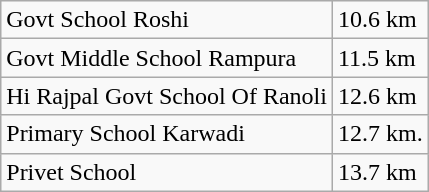<table class="wikitable">
<tr>
<td>Govt School Roshi</td>
<td>10.6 km</td>
</tr>
<tr>
<td>Govt Middle School Rampura</td>
<td>11.5 km</td>
</tr>
<tr>
<td>Hi Rajpal Govt School Of Ranoli</td>
<td>12.6 km</td>
</tr>
<tr>
<td>Primary School Karwadi</td>
<td>12.7 km.</td>
</tr>
<tr>
<td>Privet School</td>
<td>13.7 km</td>
</tr>
</table>
